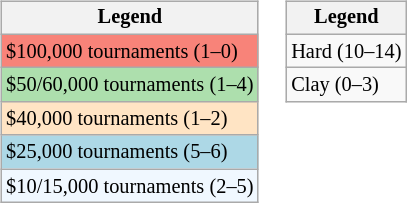<table>
<tr valign=top>
<td><br><table class="wikitable" style="font-size:85%">
<tr>
<th>Legend</th>
</tr>
<tr style="background:#f88379;">
<td>$100,000 tournaments (1–0)</td>
</tr>
<tr style="background:#addfad;">
<td>$50/60,000 tournaments (1–4)</td>
</tr>
<tr style="background:#ffe4c4;">
<td>$40,000 tournaments (1–2)</td>
</tr>
<tr style="background:lightblue;">
<td>$25,000 tournaments (5–6)</td>
</tr>
<tr style="background:#f0f8ff;">
<td>$10/15,000 tournaments (2–5)</td>
</tr>
</table>
</td>
<td><br><table class="wikitable" style="font-size:85%">
<tr>
<th>Legend</th>
</tr>
<tr>
<td>Hard (10–14)</td>
</tr>
<tr>
<td>Clay (0–3)</td>
</tr>
</table>
</td>
</tr>
</table>
